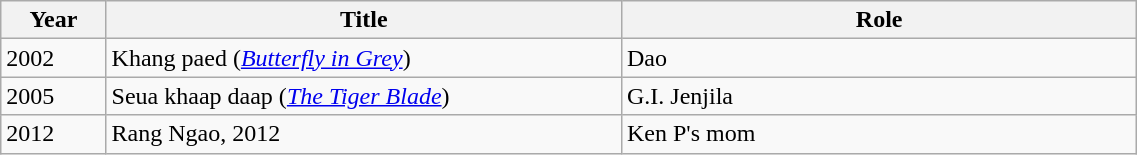<table class="wikitable sortable" width=60%>
<tr>
<th width=5%>Year</th>
<th width=25%>Title</th>
<th width=25%>Role</th>
</tr>
<tr>
<td>2002</td>
<td>Khang paed (<em><a href='#'>Butterfly in Grey</a></em>)</td>
<td>Dao</td>
</tr>
<tr>
<td>2005</td>
<td>Seua khaap daap (<em><a href='#'>The Tiger Blade</a></em>)</td>
<td>G.I. Jenjila</td>
</tr>
<tr>
<td>2012</td>
<td>Rang Ngao, 2012</td>
<td>Ken P's mom</td>
</tr>
</table>
